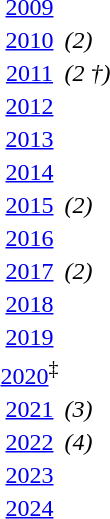<table>
<tr>
<td align="center"><a href='#'>2009</a></td>
<td></td>
<td></td>
<td></td>
</tr>
<tr>
<td align="center"><a href='#'>2010</a></td>
<td> <em>(2)</em></td>
<td></td>
<td></td>
</tr>
<tr>
<td align="center"><a href='#'>2011</a></td>
<td> <em>(2 †)</em> </td>
<td></td>
<td></td>
</tr>
<tr>
<td align="center"><a href='#'>2012</a></td>
<td></td>
<td></td>
<td></td>
</tr>
<tr>
<td align="center"><a href='#'>2013</a></td>
<td></td>
<td></td>
<td></td>
</tr>
<tr>
<td align="center"><a href='#'>2014</a></td>
<td></td>
<td></td>
<td></td>
</tr>
<tr>
<td align="center"><a href='#'>2015</a></td>
<td> <em>(2)</em></td>
<td></td>
<td></td>
</tr>
<tr>
<td align="center"><a href='#'>2016</a></td>
<td></td>
<td></td>
<td></td>
</tr>
<tr>
<td align="center"><a href='#'>2017</a></td>
<td> <em>(2)</em></td>
<td></td>
<td></td>
</tr>
<tr>
<td align="center"><a href='#'>2018</a></td>
<td></td>
<td></td>
<td></td>
</tr>
<tr>
<td align="center"><a href='#'>2019</a></td>
<td></td>
<td></td>
<td></td>
</tr>
<tr>
<td align="center"><a href='#'>2020</a><sup>‡</sup></td>
<td></td>
<td></td>
<td></td>
</tr>
<tr>
<td align="center"><a href='#'>2021</a></td>
<td> <em>(3)</em></td>
<td></td>
<td></td>
</tr>
<tr>
<td align="center"><a href='#'>2022</a></td>
<td> <em>(4)</em></td>
<td></td>
<td></td>
</tr>
<tr>
<td align="center"><a href='#'>2023</a></td>
<td></td>
<td></td>
<td></td>
</tr>
<tr>
<td align="center"><a href='#'>2024</a></td>
<td></td>
<td></td>
<td></td>
</tr>
</table>
